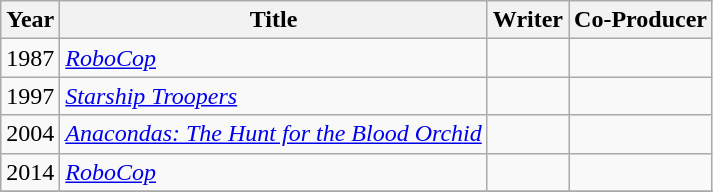<table class="wikitable">
<tr>
<th>Year</th>
<th>Title</th>
<th>Writer</th>
<th>Co-Producer</th>
</tr>
<tr>
<td>1987</td>
<td><em><a href='#'>RoboCop</a></em></td>
<td></td>
<td></td>
</tr>
<tr>
<td>1997</td>
<td><em><a href='#'>Starship Troopers</a></em></td>
<td></td>
<td></td>
</tr>
<tr>
<td>2004</td>
<td><em><a href='#'>Anacondas: The Hunt for the Blood Orchid</a></em></td>
<td></td>
<td></td>
</tr>
<tr>
<td>2014</td>
<td><em><a href='#'>RoboCop</a></em></td>
<td></td>
<td></td>
</tr>
<tr>
</tr>
</table>
